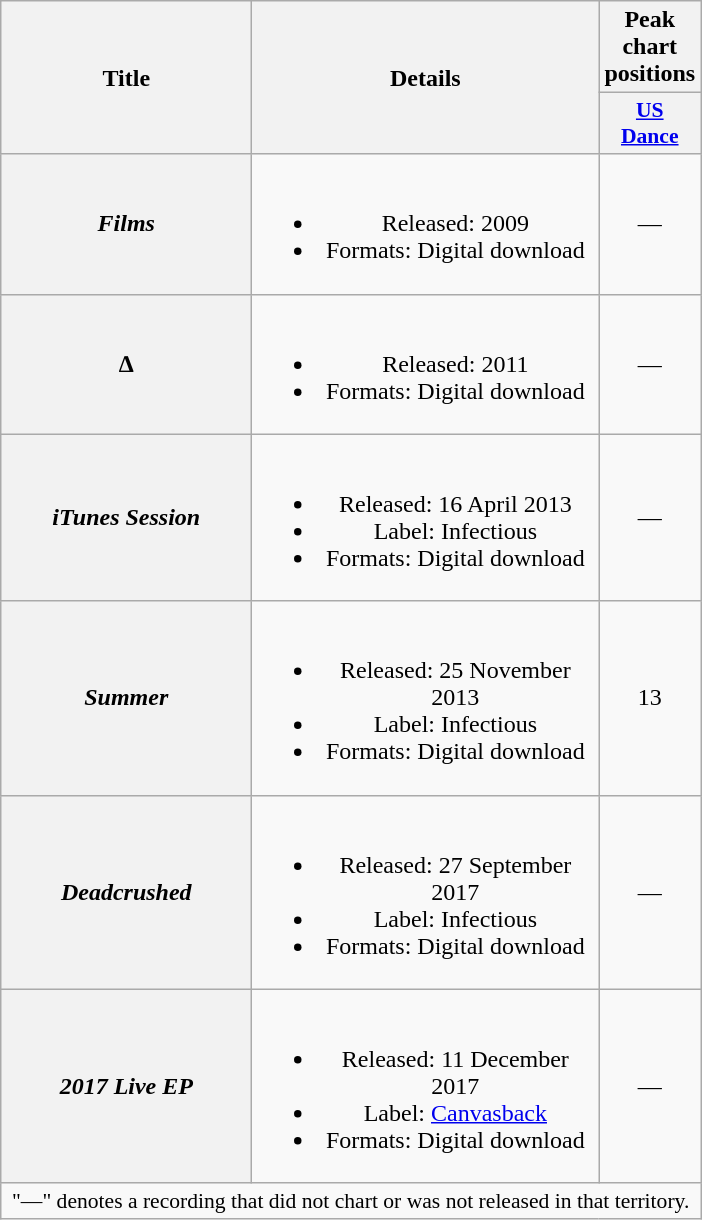<table class="wikitable plainrowheaders" style="text-align:center;">
<tr>
<th scope="col" rowspan="2" style="width:10em;">Title</th>
<th scope="col" rowspan="2" style="width:14em;">Details</th>
<th scope="col" colspan="1">Peak chart positions</th>
</tr>
<tr>
<th scope="col" style="width:2.8em;font-size:90%;"><a href='#'>US<br>Dance</a><br></th>
</tr>
<tr>
<th scope="row"><em>Films</em></th>
<td><br><ul><li>Released: 2009</li><li>Formats: Digital download</li></ul></td>
<td>—</td>
</tr>
<tr>
<th scope="row"><em>∆</em></th>
<td><br><ul><li>Released: 2011</li><li>Formats: Digital download</li></ul></td>
<td>—</td>
</tr>
<tr>
<th scope="row"><em>iTunes Session</em></th>
<td><br><ul><li>Released: 16 April 2013</li><li>Label: Infectious</li><li>Formats: Digital download</li></ul></td>
<td>—</td>
</tr>
<tr>
<th scope="row"><em>Summer</em></th>
<td><br><ul><li>Released: 25 November 2013</li><li>Label: Infectious</li><li>Formats: Digital download</li></ul></td>
<td>13</td>
</tr>
<tr>
<th scope="row"><em>Deadcrushed</em></th>
<td><br><ul><li>Released: 27 September 2017</li><li>Label: Infectious</li><li>Formats: Digital download</li></ul></td>
<td>—</td>
</tr>
<tr>
<th scope="row"><em>2017 Live EP</em></th>
<td><br><ul><li>Released: 11 December 2017</li><li>Label: <a href='#'>Canvasback</a></li><li>Formats: Digital download</li></ul></td>
<td>—</td>
</tr>
<tr>
<td colspan="3" style="font-size:90%">"—" denotes a recording that did not chart or was not released in that territory.</td>
</tr>
</table>
